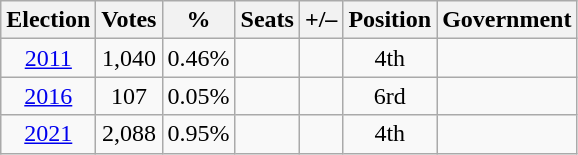<table class=wikitable style=text-align:center>
<tr>
<th><strong>Election</strong></th>
<th>Votes</th>
<th>%</th>
<th>Seats</th>
<th>+/–</th>
<th><strong>Position</strong></th>
<th><strong>Government</strong></th>
</tr>
<tr>
<td><a href='#'>2011</a></td>
<td>1,040</td>
<td>0.46%</td>
<td></td>
<td></td>
<td> 4th</td>
<td></td>
</tr>
<tr>
<td><a href='#'>2016</a></td>
<td>107</td>
<td>0.05%</td>
<td></td>
<td></td>
<td> 6rd</td>
<td></td>
</tr>
<tr>
<td><a href='#'>2021</a></td>
<td>2,088</td>
<td>0.95%</td>
<td></td>
<td></td>
<td> 4th</td>
<td></td>
</tr>
</table>
